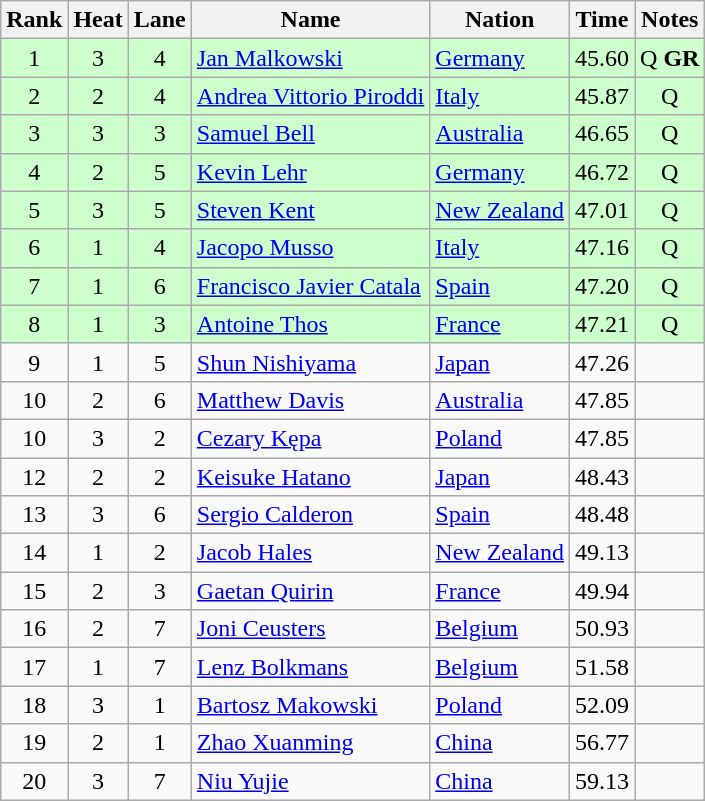<table class="wikitable sortable" style="text-align:center">
<tr>
<th>Rank</th>
<th>Heat</th>
<th>Lane</th>
<th>Name</th>
<th>Nation</th>
<th>Time</th>
<th>Notes</th>
</tr>
<tr bgcolor=ccffcc>
<td>1</td>
<td>3</td>
<td>4</td>
<td align=left><a href='#'>Jan Malkowski</a></td>
<td align=left> <a href='#'>Germany</a></td>
<td>45.60</td>
<td>Q <strong>GR</strong></td>
</tr>
<tr bgcolor=ccffcc>
<td>2</td>
<td>2</td>
<td>4</td>
<td align=left><a href='#'>Andrea Vittorio Piroddi</a></td>
<td align=left> <a href='#'>Italy</a></td>
<td>45.87</td>
<td>Q</td>
</tr>
<tr bgcolor=ccffcc>
<td>3</td>
<td>3</td>
<td>3</td>
<td align=left><a href='#'>Samuel Bell</a></td>
<td align=left> <a href='#'>Australia</a></td>
<td>46.65</td>
<td>Q</td>
</tr>
<tr bgcolor=ccffcc>
<td>4</td>
<td>2</td>
<td>5</td>
<td align=left><a href='#'>Kevin Lehr</a></td>
<td align=left> <a href='#'>Germany</a></td>
<td>46.72</td>
<td>Q</td>
</tr>
<tr bgcolor=ccffcc>
<td>5</td>
<td>3</td>
<td>5</td>
<td align=left><a href='#'>Steven Kent</a></td>
<td align=left> <a href='#'>New Zealand</a></td>
<td>47.01</td>
<td>Q</td>
</tr>
<tr bgcolor=ccffcc>
<td>6</td>
<td>1</td>
<td>4</td>
<td align=left><a href='#'>Jacopo Musso</a></td>
<td align=left> <a href='#'>Italy</a></td>
<td>47.16</td>
<td>Q</td>
</tr>
<tr bgcolor=ccffcc>
<td>7</td>
<td>1</td>
<td>6</td>
<td align=left><a href='#'>Francisco Javier Catala</a></td>
<td align=left> <a href='#'>Spain</a></td>
<td>47.20</td>
<td>Q</td>
</tr>
<tr bgcolor=ccffcc>
<td>8</td>
<td>1</td>
<td>3</td>
<td align=left><a href='#'>Antoine Thos</a></td>
<td align=left> <a href='#'>France</a></td>
<td>47.21</td>
<td>Q</td>
</tr>
<tr>
<td>9</td>
<td>1</td>
<td>5</td>
<td align=left><a href='#'>Shun Nishiyama</a></td>
<td align=left> <a href='#'>Japan</a></td>
<td>47.26</td>
<td></td>
</tr>
<tr>
<td>10</td>
<td>2</td>
<td>6</td>
<td align=left><a href='#'>Matthew Davis</a></td>
<td align=left> <a href='#'>Australia</a></td>
<td>47.85</td>
<td></td>
</tr>
<tr>
<td>10</td>
<td>3</td>
<td>2</td>
<td align=left><a href='#'>Cezary Kępa</a></td>
<td align=left> <a href='#'>Poland</a></td>
<td>47.85</td>
<td></td>
</tr>
<tr>
<td>12</td>
<td>2</td>
<td>2</td>
<td align=left><a href='#'>Keisuke Hatano</a></td>
<td align=left> <a href='#'>Japan</a></td>
<td>48.43</td>
<td></td>
</tr>
<tr>
<td>13</td>
<td>3</td>
<td>6</td>
<td align=left><a href='#'>Sergio Calderon</a></td>
<td align=left> <a href='#'>Spain</a></td>
<td>48.48</td>
<td></td>
</tr>
<tr>
<td>14</td>
<td>1</td>
<td>2</td>
<td align=left><a href='#'>Jacob Hales</a></td>
<td align=left> <a href='#'>New Zealand</a></td>
<td>49.13</td>
<td></td>
</tr>
<tr>
<td>15</td>
<td>2</td>
<td>3</td>
<td align=left><a href='#'>Gaetan Quirin</a></td>
<td align=left> <a href='#'>France</a></td>
<td>49.94</td>
<td></td>
</tr>
<tr>
<td>16</td>
<td>2</td>
<td>7</td>
<td align=left><a href='#'>Joni Ceusters</a></td>
<td align=left> <a href='#'>Belgium</a></td>
<td>50.93</td>
<td></td>
</tr>
<tr>
<td>17</td>
<td>1</td>
<td>7</td>
<td align=left><a href='#'>Lenz Bolkmans</a></td>
<td align=left> <a href='#'>Belgium</a></td>
<td>51.58</td>
<td></td>
</tr>
<tr>
<td>18</td>
<td>3</td>
<td>1</td>
<td align=left><a href='#'>Bartosz Makowski</a></td>
<td align=left> <a href='#'>Poland</a></td>
<td>52.09</td>
<td></td>
</tr>
<tr>
<td>19</td>
<td>2</td>
<td>1</td>
<td align=left><a href='#'>Zhao Xuanming</a></td>
<td align=left> <a href='#'>China</a></td>
<td>56.77</td>
<td></td>
</tr>
<tr>
<td>20</td>
<td>3</td>
<td>7</td>
<td align=left><a href='#'>Niu Yujie</a></td>
<td align=left> <a href='#'>China</a></td>
<td>59.13</td>
<td></td>
</tr>
</table>
